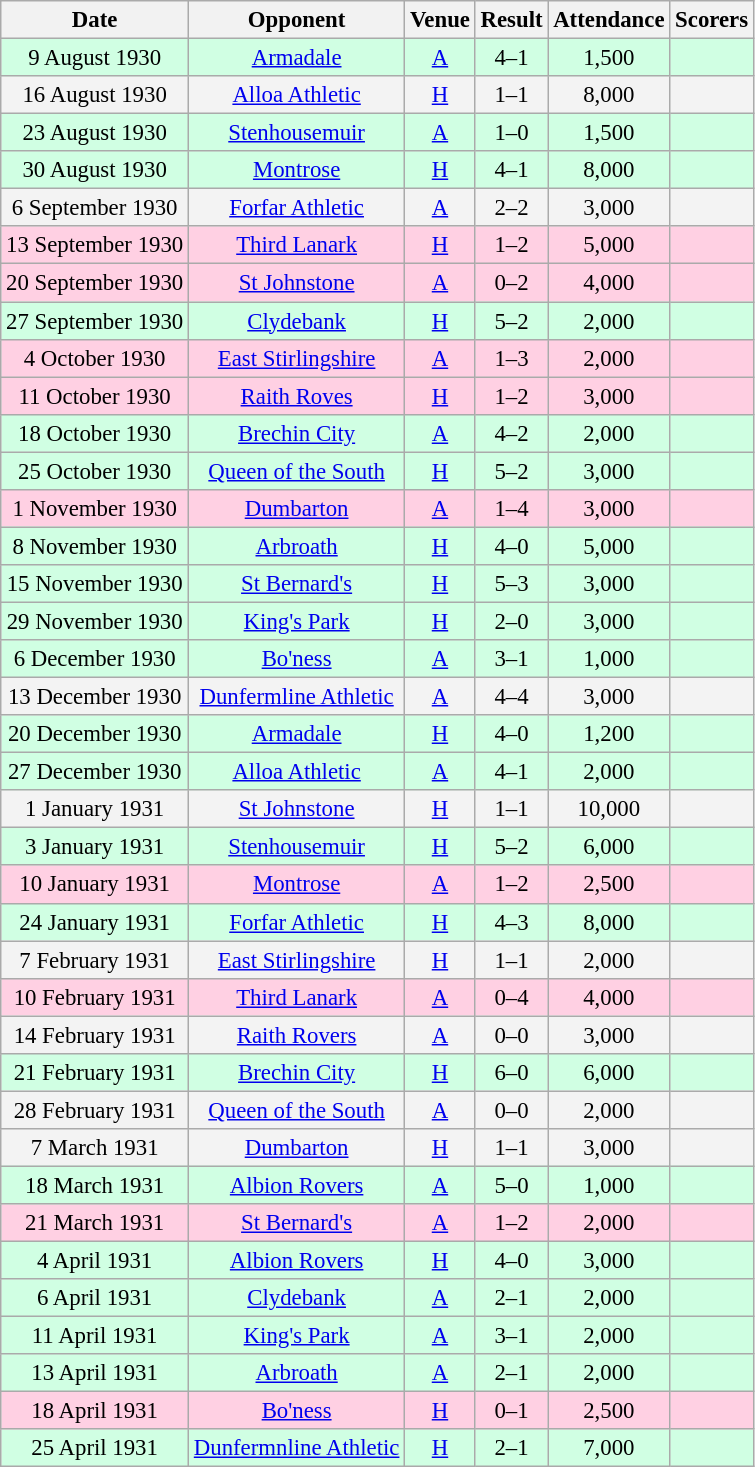<table class="wikitable sortable" style="font-size:95%; text-align:center">
<tr>
<th>Date</th>
<th>Opponent</th>
<th>Venue</th>
<th>Result</th>
<th>Attendance</th>
<th>Scorers</th>
</tr>
<tr bgcolor = "#d0ffe3">
<td>9 August 1930</td>
<td><a href='#'>Armadale</a></td>
<td><a href='#'>A</a></td>
<td>4–1</td>
<td>1,500</td>
<td></td>
</tr>
<tr bgcolor = "#f3f3f3">
<td>16 August 1930</td>
<td><a href='#'>Alloa Athletic</a></td>
<td><a href='#'>H</a></td>
<td>1–1</td>
<td>8,000</td>
<td></td>
</tr>
<tr bgcolor = "#d0ffe3">
<td>23 August 1930</td>
<td><a href='#'>Stenhousemuir</a></td>
<td><a href='#'>A</a></td>
<td>1–0</td>
<td>1,500</td>
<td></td>
</tr>
<tr bgcolor = "#d0ffe3">
<td>30 August 1930</td>
<td><a href='#'>Montrose</a></td>
<td><a href='#'>H</a></td>
<td>4–1</td>
<td>8,000</td>
<td></td>
</tr>
<tr bgcolor = "#f3f3f3">
<td>6 September 1930</td>
<td><a href='#'>Forfar Athletic</a></td>
<td><a href='#'>A</a></td>
<td>2–2</td>
<td>3,000</td>
<td></td>
</tr>
<tr bgcolor = "#ffd0e3">
<td>13 September 1930</td>
<td><a href='#'>Third Lanark</a></td>
<td><a href='#'>H</a></td>
<td>1–2</td>
<td>5,000</td>
<td></td>
</tr>
<tr bgcolor = "#ffd0e3">
<td>20 September 1930</td>
<td><a href='#'>St Johnstone</a></td>
<td><a href='#'>A</a></td>
<td>0–2</td>
<td>4,000</td>
<td></td>
</tr>
<tr bgcolor = "#d0ffe3">
<td>27 September 1930</td>
<td><a href='#'>Clydebank</a></td>
<td><a href='#'>H</a></td>
<td>5–2</td>
<td>2,000</td>
<td></td>
</tr>
<tr bgcolor = "#ffd0e3">
<td>4 October 1930</td>
<td><a href='#'>East Stirlingshire</a></td>
<td><a href='#'>A</a></td>
<td>1–3</td>
<td>2,000</td>
<td></td>
</tr>
<tr bgcolor = "#ffd0e3">
<td>11 October 1930</td>
<td><a href='#'>Raith Roves</a></td>
<td><a href='#'>H</a></td>
<td>1–2</td>
<td>3,000</td>
<td></td>
</tr>
<tr bgcolor = "#d0ffe3">
<td>18 October 1930</td>
<td><a href='#'>Brechin City</a></td>
<td><a href='#'>A</a></td>
<td>4–2</td>
<td>2,000</td>
<td></td>
</tr>
<tr bgcolor = "#d0ffe3">
<td>25 October 1930</td>
<td><a href='#'>Queen of the South</a></td>
<td><a href='#'>H</a></td>
<td>5–2</td>
<td>3,000</td>
<td></td>
</tr>
<tr bgcolor = "#ffd0e3">
<td>1 November 1930</td>
<td><a href='#'>Dumbarton</a></td>
<td><a href='#'>A</a></td>
<td>1–4</td>
<td>3,000</td>
<td></td>
</tr>
<tr bgcolor = "#d0ffe3">
<td>8 November 1930</td>
<td><a href='#'>Arbroath</a></td>
<td><a href='#'>H</a></td>
<td>4–0</td>
<td>5,000</td>
<td></td>
</tr>
<tr bgcolor = "#d0ffe3">
<td>15 November 1930</td>
<td><a href='#'>St Bernard's</a></td>
<td><a href='#'>H</a></td>
<td>5–3</td>
<td>3,000</td>
<td></td>
</tr>
<tr bgcolor = "#d0ffe3">
<td>29 November 1930</td>
<td><a href='#'>King's Park</a></td>
<td><a href='#'>H</a></td>
<td>2–0</td>
<td>3,000</td>
<td></td>
</tr>
<tr bgcolor = "#d0ffe3">
<td>6 December 1930</td>
<td><a href='#'>Bo'ness</a></td>
<td><a href='#'>A</a></td>
<td>3–1</td>
<td>1,000</td>
<td></td>
</tr>
<tr bgcolor = "#f3f3f3">
<td>13 December 1930</td>
<td><a href='#'>Dunfermline Athletic</a></td>
<td><a href='#'>A</a></td>
<td>4–4</td>
<td>3,000</td>
<td></td>
</tr>
<tr bgcolor = "#d0ffe3">
<td>20 December 1930</td>
<td><a href='#'>Armadale</a></td>
<td><a href='#'>H</a></td>
<td>4–0</td>
<td>1,200</td>
<td></td>
</tr>
<tr bgcolor = "#d0ffe3">
<td>27 December 1930</td>
<td><a href='#'>Alloa Athletic</a></td>
<td><a href='#'>A</a></td>
<td>4–1</td>
<td>2,000</td>
<td></td>
</tr>
<tr bgcolor = "#f3f3f3">
<td>1 January 1931</td>
<td><a href='#'>St Johnstone</a></td>
<td><a href='#'>H</a></td>
<td>1–1</td>
<td>10,000</td>
<td></td>
</tr>
<tr bgcolor = "#d0ffe3">
<td>3 January 1931</td>
<td><a href='#'>Stenhousemuir</a></td>
<td><a href='#'>H</a></td>
<td>5–2</td>
<td>6,000</td>
<td></td>
</tr>
<tr bgcolor = "#ffd0e3">
<td>10 January 1931</td>
<td><a href='#'>Montrose</a></td>
<td><a href='#'>A</a></td>
<td>1–2</td>
<td>2,500</td>
<td></td>
</tr>
<tr bgcolor = "#d0ffe3">
<td>24 January 1931</td>
<td><a href='#'>Forfar Athletic</a></td>
<td><a href='#'>H</a></td>
<td>4–3</td>
<td>8,000</td>
<td></td>
</tr>
<tr bgcolor = "#f3f3f3">
<td>7 February 1931</td>
<td><a href='#'>East Stirlingshire</a></td>
<td><a href='#'>H</a></td>
<td>1–1</td>
<td>2,000</td>
<td></td>
</tr>
<tr bgcolor = "#ffd0e3">
<td>10 February 1931</td>
<td><a href='#'>Third Lanark</a></td>
<td><a href='#'>A</a></td>
<td>0–4</td>
<td>4,000</td>
<td></td>
</tr>
<tr bgcolor = "#f3f3f3">
<td>14 February 1931</td>
<td><a href='#'>Raith Rovers</a></td>
<td><a href='#'>A</a></td>
<td>0–0</td>
<td>3,000</td>
<td></td>
</tr>
<tr bgcolor = "#d0ffe3">
<td>21 February 1931</td>
<td><a href='#'>Brechin City</a></td>
<td><a href='#'>H</a></td>
<td>6–0</td>
<td>6,000</td>
<td></td>
</tr>
<tr bgcolor = "#f3f3f3">
<td>28 February 1931</td>
<td><a href='#'>Queen of the South</a></td>
<td><a href='#'>A</a></td>
<td>0–0</td>
<td>2,000</td>
<td></td>
</tr>
<tr bgcolor = "#f3f3f3">
<td>7 March 1931</td>
<td><a href='#'>Dumbarton</a></td>
<td><a href='#'>H</a></td>
<td>1–1</td>
<td>3,000</td>
<td></td>
</tr>
<tr bgcolor = "#d0ffe3">
<td>18 March 1931</td>
<td><a href='#'>Albion Rovers</a></td>
<td><a href='#'>A</a></td>
<td>5–0</td>
<td>1,000</td>
<td></td>
</tr>
<tr bgcolor = "#ffd0e3">
<td>21 March 1931</td>
<td><a href='#'>St Bernard's</a></td>
<td><a href='#'>A</a></td>
<td>1–2</td>
<td>2,000</td>
<td></td>
</tr>
<tr bgcolor = "#d0ffe3">
<td>4 April 1931</td>
<td><a href='#'>Albion Rovers</a></td>
<td><a href='#'>H</a></td>
<td>4–0</td>
<td>3,000</td>
<td></td>
</tr>
<tr bgcolor = "#d0ffe3">
<td>6 April 1931</td>
<td><a href='#'>Clydebank</a></td>
<td><a href='#'>A</a></td>
<td>2–1</td>
<td>2,000</td>
<td></td>
</tr>
<tr bgcolor = "#d0ffe3">
<td>11 April 1931</td>
<td><a href='#'>King's Park</a></td>
<td><a href='#'>A</a></td>
<td>3–1</td>
<td>2,000</td>
<td></td>
</tr>
<tr bgcolor = "#d0ffe3">
<td>13 April 1931</td>
<td><a href='#'>Arbroath</a></td>
<td><a href='#'>A</a></td>
<td>2–1</td>
<td>2,000</td>
<td></td>
</tr>
<tr bgcolor = "#ffd0e3">
<td>18 April 1931</td>
<td><a href='#'>Bo'ness</a></td>
<td><a href='#'>H</a></td>
<td>0–1</td>
<td>2,500</td>
<td></td>
</tr>
<tr bgcolor = "#d0ffe3">
<td>25 April 1931</td>
<td><a href='#'>Dunfermnline Athletic</a></td>
<td><a href='#'>H</a></td>
<td>2–1</td>
<td>7,000</td>
<td></td>
</tr>
</table>
